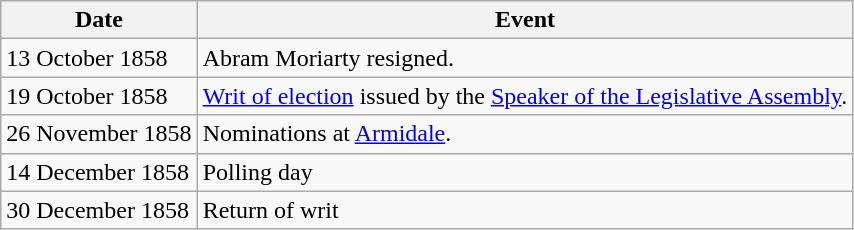<table class="wikitable">
<tr>
<th>Date</th>
<th>Event</th>
</tr>
<tr>
<td>13 October 1858</td>
<td>Abram Moriarty resigned.</td>
</tr>
<tr>
<td>19 October 1858</td>
<td><a href='#'>Writ of election</a> issued by the <a href='#'>Speaker of the Legislative Assembly</a>.</td>
</tr>
<tr>
<td>26 November 1858</td>
<td>Nominations at <a href='#'>Armidale</a>.</td>
</tr>
<tr>
<td>14 December 1858</td>
<td>Polling day</td>
</tr>
<tr>
<td>30 December 1858</td>
<td>Return of writ</td>
</tr>
</table>
